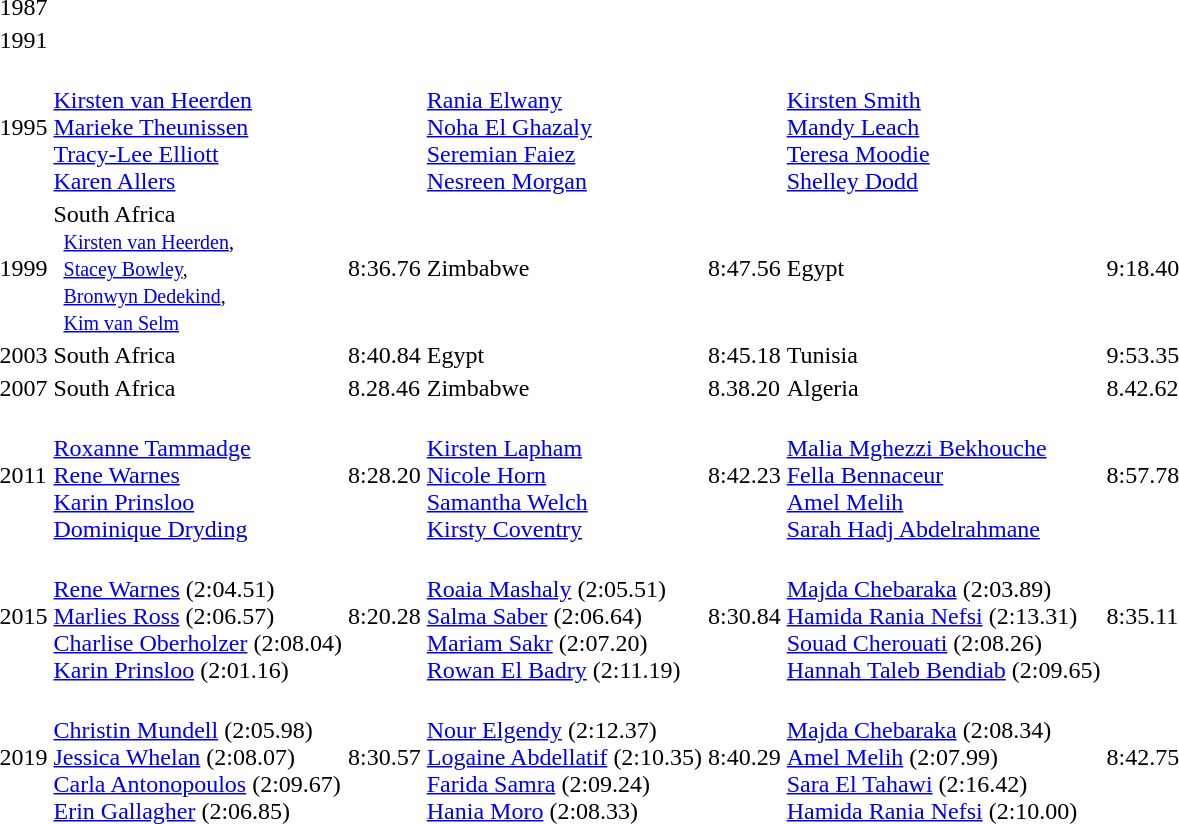<table>
<tr>
<td>1987</td>
<td valign="top"></td>
<td></td>
<td valign="top"></td>
<td></td>
<td valign="top"></td>
<td></td>
</tr>
<tr>
<td>1991</td>
<td valign="top"></td>
<td></td>
<td valign="top"></td>
<td></td>
<td valign="top"></td>
<td></td>
</tr>
<tr>
<td>1995</td>
<td valign="top"> <br><a href='#'>Kirsten van Heerden</a>  <br> <a href='#'>Marieke Theunissen</a> <br><a href='#'>Tracy-Lee Elliott</a> <br><a href='#'>Karen Allers</a></td>
<td></td>
<td valign="top"> <br><a href='#'>Rania Elwany</a>  <br><a href='#'>Noha El Ghazaly</a>  <br> <a href='#'>Seremian Faiez</a>  <br><a href='#'>Nesreen Morgan</a></td>
<td></td>
<td valign="top"> <br><a href='#'>Kirsten Smith</a>  <br> <a href='#'>Mandy Leach</a> <br> <a href='#'>Teresa Moodie</a> <br> <a href='#'>Shelley Dodd</a></td>
<td></td>
</tr>
<tr>
<td>1999</td>
<td> South Africa <small><br>  <a href='#'>Kirsten van Heerden</a>, <br>  <a href='#'>Stacey Bowley</a>, <br>  <a href='#'>Bronwyn Dedekind</a>, <br>  <a href='#'>Kim van Selm</a> </small></td>
<td>8:36.76</td>
<td> Zimbabwe</td>
<td>8:47.56</td>
<td> Egypt</td>
<td>9:18.40</td>
</tr>
<tr>
<td>2003</td>
<td> South Africa</td>
<td>8:40.84</td>
<td> Egypt</td>
<td>8:45.18</td>
<td> Tunisia</td>
<td>9:53.35</td>
</tr>
<tr>
<td>2007</td>
<td> South Africa</td>
<td>8.28.46</td>
<td> Zimbabwe</td>
<td>8.38.20</td>
<td> Algeria</td>
<td>8.42.62</td>
</tr>
<tr>
<td>2011</td>
<td> <br><a href='#'>Roxanne Tammadge</a><br><a href='#'>Rene Warnes</a> <br><a href='#'>Karin Prinsloo</a><br><a href='#'>Dominique Dryding</a></td>
<td>8:28.20</td>
<td> <br><a href='#'>Kirsten Lapham</a><br><a href='#'>Nicole Horn</a> <br><a href='#'>Samantha Welch</a><br><a href='#'>Kirsty Coventry</a></td>
<td>8:42.23</td>
<td> <br><a href='#'>Malia Mghezzi Bekhouche</a><br><a href='#'>Fella Bennaceur</a> <br><a href='#'>Amel Melih</a><br><a href='#'>Sarah Hadj Abdelrahmane</a></td>
<td>8:57.78</td>
</tr>
<tr>
<td>2015</td>
<td><br><a href='#'>Rene Warnes</a> (2:04.51)<br><a href='#'>Marlies Ross</a> (2:06.57)<br><a href='#'>Charlise Oberholzer</a> (2:08.04)<br><a href='#'>Karin Prinsloo</a> (2:01.16)</td>
<td>8:20.28</td>
<td><br><a href='#'>Roaia Mashaly</a> (2:05.51)<br><a href='#'>Salma Saber</a> (2:06.64)<br><a href='#'>Mariam Sakr</a> (2:07.20)<br><a href='#'>Rowan El Badry</a> (2:11.19)</td>
<td>8:30.84</td>
<td><br><a href='#'>Majda Chebaraka</a> (2:03.89)<br><a href='#'>Hamida Rania Nefsi</a> (2:13.31)<br><a href='#'>Souad Cherouati</a> (2:08.26)<br><a href='#'>Hannah Taleb Bendiab</a> (2:09.65)</td>
<td>8:35.11</td>
</tr>
<tr>
<td>2019</td>
<td><br><a href='#'>Christin Mundell</a> (2:05.98)<br><a href='#'>Jessica Whelan</a> (2:08.07)<br><a href='#'>Carla Antonopoulos</a> (2:09.67)<br><a href='#'>Erin Gallagher</a> (2:06.85)</td>
<td>8:30.57</td>
<td><br><a href='#'>Nour Elgendy</a> (2:12.37)<br><a href='#'>Logaine Abdellatif</a> (2:10.35)<br><a href='#'>Farida Samra</a> (2:09.24)<br><a href='#'>Hania Moro</a> (2:08.33)</td>
<td>8:40.29</td>
<td><br><a href='#'>Majda Chebaraka</a> (2:08.34)<br><a href='#'>Amel Melih</a> (2:07.99)<br><a href='#'>Sara El Tahawi</a> (2:16.42)<br><a href='#'>Hamida Rania Nefsi</a> (2:10.00)</td>
<td>8:42.75</td>
</tr>
</table>
